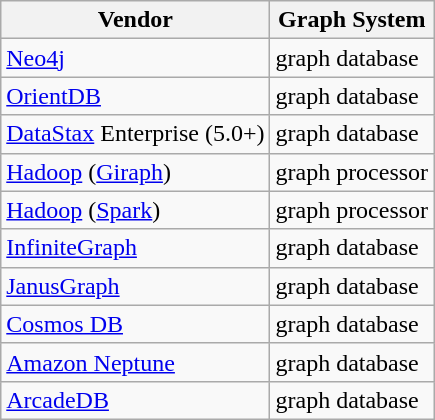<table class="wikitable">
<tr>
<th>Vendor</th>
<th>Graph System</th>
</tr>
<tr>
<td><a href='#'>Neo4j</a></td>
<td>graph database</td>
</tr>
<tr>
<td><a href='#'>OrientDB</a></td>
<td>graph database</td>
</tr>
<tr>
<td><a href='#'>DataStax</a> Enterprise (5.0+)</td>
<td>graph database</td>
</tr>
<tr>
<td><a href='#'>Hadoop</a> (<a href='#'>Giraph</a>)</td>
<td>graph processor</td>
</tr>
<tr>
<td><a href='#'>Hadoop</a> (<a href='#'>Spark</a>)</td>
<td>graph processor</td>
</tr>
<tr>
<td><a href='#'>InfiniteGraph</a></td>
<td>graph database</td>
</tr>
<tr>
<td><a href='#'>JanusGraph</a></td>
<td>graph database</td>
</tr>
<tr>
<td><a href='#'>Cosmos DB</a></td>
<td>graph database</td>
</tr>
<tr>
<td><a href='#'>Amazon Neptune</a></td>
<td>graph database</td>
</tr>
<tr>
<td><a href='#'>ArcadeDB</a></td>
<td>graph database</td>
</tr>
</table>
